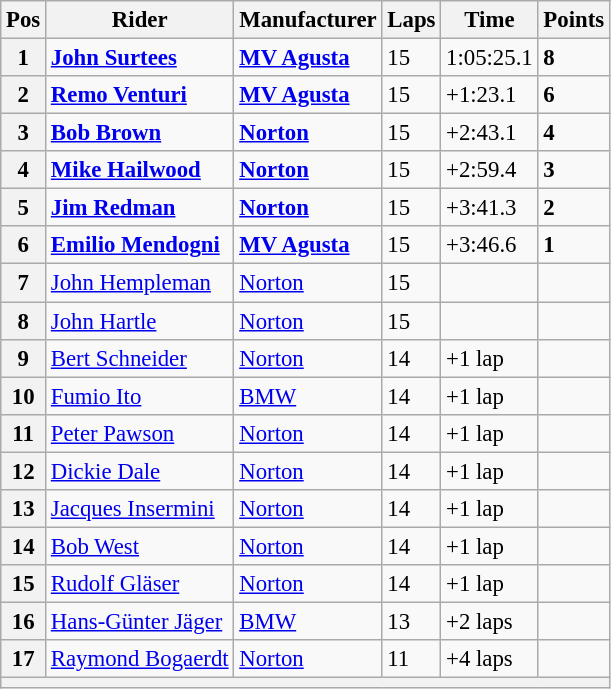<table class="wikitable" style="font-size: 95%;">
<tr>
<th>Pos</th>
<th>Rider</th>
<th>Manufacturer</th>
<th>Laps</th>
<th>Time</th>
<th>Points</th>
</tr>
<tr>
<th>1</th>
<td> <strong><a href='#'>John Surtees</a></strong></td>
<td><strong><a href='#'>MV Agusta</a></strong></td>
<td>15</td>
<td>1:05:25.1</td>
<td><strong>8</strong></td>
</tr>
<tr>
<th>2</th>
<td> <strong><a href='#'>Remo Venturi</a></strong></td>
<td><strong><a href='#'>MV Agusta</a></strong></td>
<td>15</td>
<td>+1:23.1</td>
<td><strong>6</strong></td>
</tr>
<tr>
<th>3</th>
<td> <strong><a href='#'>Bob Brown</a></strong></td>
<td><strong><a href='#'>Norton</a></strong></td>
<td>15</td>
<td>+2:43.1</td>
<td><strong>4</strong></td>
</tr>
<tr>
<th>4</th>
<td> <strong><a href='#'>Mike Hailwood</a></strong></td>
<td><strong><a href='#'>Norton</a></strong></td>
<td>15</td>
<td>+2:59.4</td>
<td><strong>3</strong></td>
</tr>
<tr>
<th>5</th>
<td> <strong><a href='#'>Jim Redman</a></strong></td>
<td><strong><a href='#'>Norton</a></strong></td>
<td>15</td>
<td>+3:41.3</td>
<td><strong>2</strong></td>
</tr>
<tr>
<th>6</th>
<td> <strong><a href='#'>Emilio Mendogni</a></strong></td>
<td><strong><a href='#'>MV Agusta</a></strong></td>
<td>15</td>
<td>+3:46.6</td>
<td><strong>1</strong></td>
</tr>
<tr>
<th>7</th>
<td> <a href='#'>John Hempleman</a></td>
<td><a href='#'>Norton</a></td>
<td>15</td>
<td></td>
<td></td>
</tr>
<tr>
<th>8</th>
<td> <a href='#'>John Hartle</a></td>
<td><a href='#'>Norton</a></td>
<td>15</td>
<td></td>
<td></td>
</tr>
<tr>
<th>9</th>
<td> <a href='#'>Bert Schneider</a></td>
<td><a href='#'>Norton</a></td>
<td>14</td>
<td>+1 lap</td>
<td></td>
</tr>
<tr>
<th>10</th>
<td> <a href='#'>Fumio Ito</a></td>
<td><a href='#'>BMW</a></td>
<td>14</td>
<td>+1 lap</td>
<td></td>
</tr>
<tr>
<th>11</th>
<td> <a href='#'>Peter Pawson</a></td>
<td><a href='#'>Norton</a></td>
<td>14</td>
<td>+1 lap</td>
<td></td>
</tr>
<tr>
<th>12</th>
<td> <a href='#'>Dickie Dale</a></td>
<td><a href='#'>Norton</a></td>
<td>14</td>
<td>+1 lap</td>
<td></td>
</tr>
<tr>
<th>13</th>
<td> <a href='#'>Jacques Insermini</a></td>
<td><a href='#'>Norton</a></td>
<td>14</td>
<td>+1 lap</td>
<td></td>
</tr>
<tr>
<th>14</th>
<td> <a href='#'>Bob West</a></td>
<td><a href='#'>Norton</a></td>
<td>14</td>
<td>+1 lap</td>
<td></td>
</tr>
<tr>
<th>15</th>
<td> <a href='#'>Rudolf Gläser</a></td>
<td><a href='#'>Norton</a></td>
<td>14</td>
<td>+1 lap</td>
<td></td>
</tr>
<tr>
<th>16</th>
<td> <a href='#'>Hans-Günter Jäger</a></td>
<td><a href='#'>BMW</a></td>
<td>13</td>
<td>+2 laps</td>
<td></td>
</tr>
<tr>
<th>17</th>
<td> <a href='#'>Raymond Bogaerdt</a></td>
<td><a href='#'>Norton</a></td>
<td>11</td>
<td>+4 laps</td>
<td></td>
</tr>
<tr>
<th colspan=6></th>
</tr>
</table>
